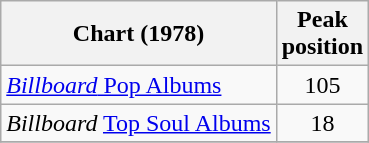<table class="wikitable">
<tr>
<th>Chart (1978)</th>
<th>Peak<br>position</th>
</tr>
<tr>
<td><a href='#'><em>Billboard</em> Pop Albums</a></td>
<td align=center>105</td>
</tr>
<tr>
<td><em>Billboard</em> <a href='#'>Top Soul Albums</a></td>
<td align=center>18</td>
</tr>
<tr>
</tr>
</table>
